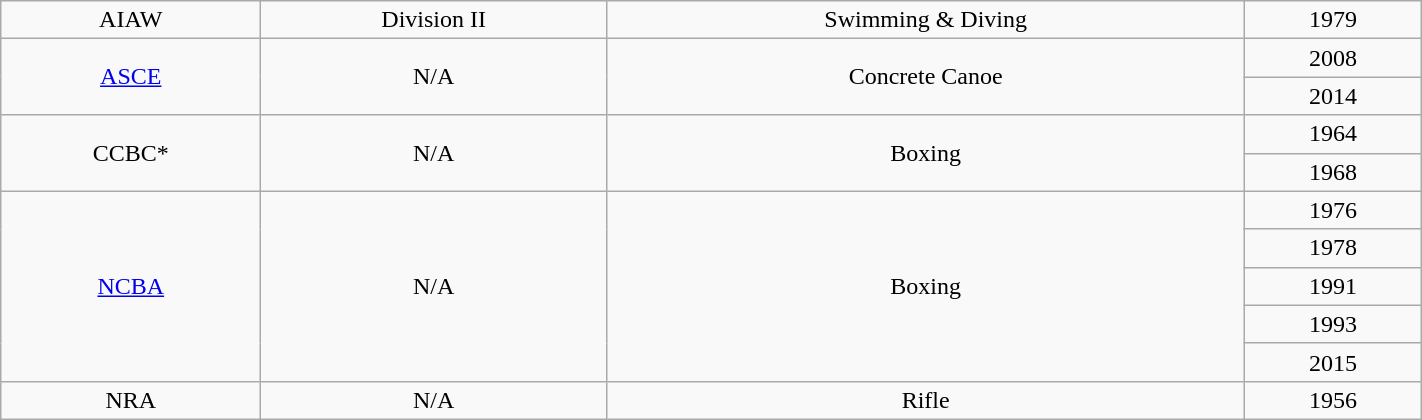<table class="wikitable" width="75%">
<tr style="text-align:center">
<td>AIAW</td>
<td>Division II</td>
<td>Swimming & Diving</td>
<td>1979</td>
</tr>
<tr style="text-align:center">
<td rowspan="2"><a href='#'>ASCE</a></td>
<td rowspan="2">N/A</td>
<td rowspan="2">Concrete Canoe</td>
<td>2008</td>
</tr>
<tr style="text-align:center">
<td>2014</td>
</tr>
<tr style="text-align:center">
<td rowspan="2">CCBC*</td>
<td rowspan="2">N/A</td>
<td rowspan="2">Boxing</td>
<td>1964</td>
</tr>
<tr style="text-align:center">
<td>1968</td>
</tr>
<tr style="text-align:center">
<td rowspan="5"><a href='#'>NCBA</a></td>
<td rowspan="5">N/A</td>
<td rowspan="5">Boxing</td>
<td>1976</td>
</tr>
<tr style="text-align:center">
<td>1978</td>
</tr>
<tr style="text-align:center">
<td>1991</td>
</tr>
<tr style="text-align:center">
<td>1993</td>
</tr>
<tr style="text-align:center">
<td>2015</td>
</tr>
<tr style="text-align:center">
<td>NRA</td>
<td>N/A</td>
<td>Rifle</td>
<td>1956</td>
</tr>
</table>
